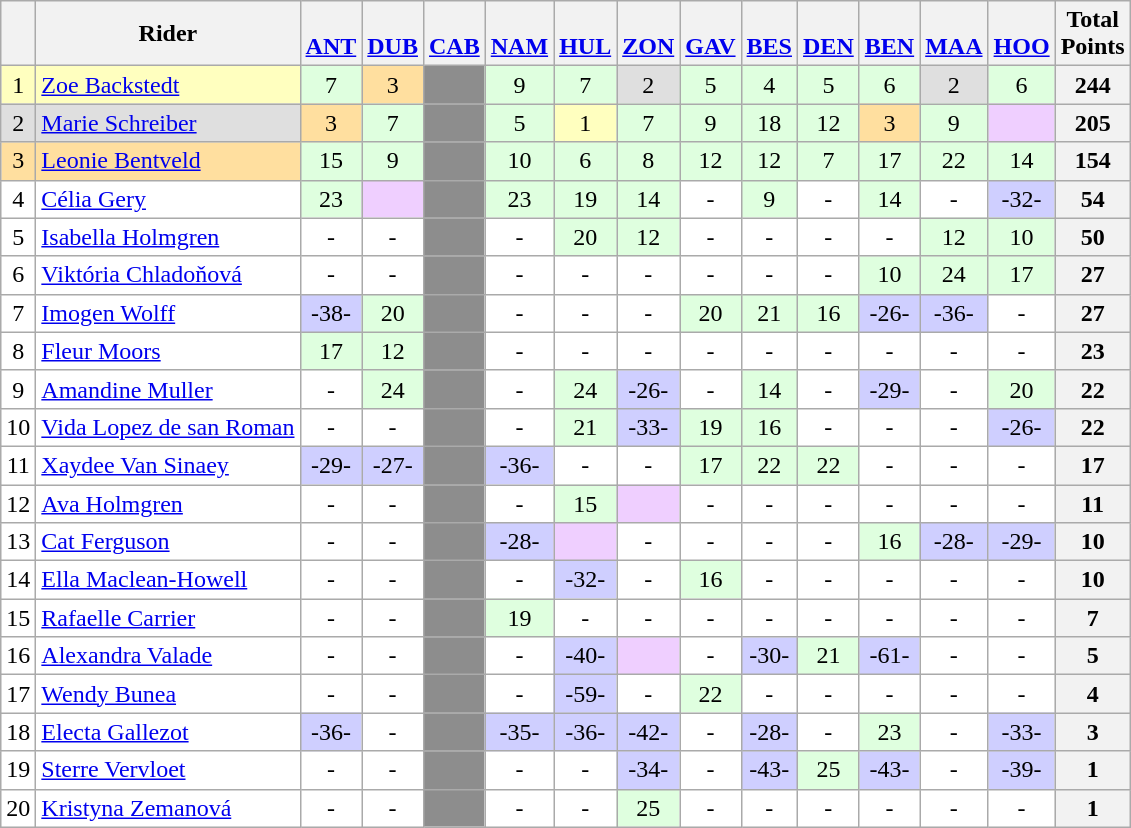<table class ="wikitable" style="font-size: 100%; text-align:center">
<tr style = "vertical-align:middle;">
<th style = "vertical-align:middle"></th>
<th style = "vertical-align:middle;background">Rider</th>
<th><br><a href='#'> ANT</a></th>
<th><br><a href='#'> DUB</a></th>
<th><br><a href='#'> CAB</a></th>
<th><br><a href='#'> NAM</a></th>
<th><br><a href='#'> HUL</a></th>
<th><br><a href='#'> ZON</a></th>
<th><br><a href='#'> GAV</a></th>
<th><br><a href='#'> BES</a></th>
<th><br><a href='#'> DEN</a></th>
<th><br><a href='#'> BEN</a></th>
<th><br><a href='#'> MAA</a></th>
<th><br><a href='#'> HOO</a></th>
<th align = "center">Total <br> Points</th>
</tr>
<tr>
<td bgcolor="#FFFFBF">1</td>
<td align="left" bgcolor="#FFFFBF"> <a href='#'>Zoe Backstedt</a></td>
<td bgcolor="#DFFFDF">7</td>
<td bgcolor="#FFDF9F">3</td>
<td bgcolor="#8D8D8D"></td>
<td bgcolor="#DFFFDF">9</td>
<td bgcolor="#DFFFDF">7</td>
<td bgcolor="#DFDFDF">2</td>
<td bgcolor="#DFFFDF">5</td>
<td bgcolor="#DFFFDF">4</td>
<td bgcolor="#DFFFDF">5</td>
<td bgcolor="#DFFFDF">6</td>
<td bgcolor="#DFDFDF">2</td>
<td bgcolor="#DFFFDF">6</td>
<th>244</th>
</tr>
<tr>
<td bgcolor="#DFDFDF">2</td>
<td align="left" bgcolor="#DFDFDF"> <a href='#'>Marie Schreiber</a></td>
<td bgcolor="#FFDF9F">3</td>
<td bgcolor="#DFFFDF">7</td>
<td bgcolor="#8D8D8D"></td>
<td bgcolor="#DFFFDF">5</td>
<td bgcolor="#FFFFBF">1</td>
<td bgcolor="#DFFFDF">7</td>
<td bgcolor="#DFFFDF">9</td>
<td bgcolor="#DFFFDF">18</td>
<td bgcolor="#DFFFDF">12</td>
<td bgcolor="#FFDF9F">3</td>
<td bgcolor="#DFFFDF">9</td>
<td bgcolor="#EFCFFF"></td>
<th>205</th>
</tr>
<tr>
<td bgcolor="#FFDF9F">3</td>
<td align="left" bgcolor="#FFDF9F"> <a href='#'>Leonie Bentveld</a></td>
<td bgcolor="#DFFFDF">15</td>
<td bgcolor="#DFFFDF">9</td>
<td bgcolor="#8D8D8D"></td>
<td bgcolor="#DFFFDF">10</td>
<td bgcolor="#DFFFDF">6</td>
<td bgcolor="#DFFFDF">8</td>
<td bgcolor="#DFFFDF">12</td>
<td bgcolor="#DFFFDF">12</td>
<td bgcolor="#DFFFDF">7</td>
<td bgcolor="#DFFFDF">17</td>
<td bgcolor="#DFFFDF">22</td>
<td bgcolor="#DFFFDF">14</td>
<th>154</th>
</tr>
<tr>
<td bgcolor="#FFFFFF">4</td>
<td align="left" bgcolor="#FFFFFF"> <a href='#'>Célia Gery</a></td>
<td bgcolor="#DFFFDF">23</td>
<td bgcolor="#EFCFFF"></td>
<td bgcolor="#8D8D8D"></td>
<td bgcolor="#DFFFDF">23</td>
<td bgcolor="#DFFFDF">19</td>
<td bgcolor="#DFFFDF">14</td>
<td bgcolor="#FFFFFF">-</td>
<td bgcolor="#DFFFDF">9</td>
<td bgcolor="#FFFFFF">-</td>
<td bgcolor="#DFFFDF">14</td>
<td bgcolor="#FFFFFF">-</td>
<td bgcolor="#CFCFFF">-32-</td>
<th>54</th>
</tr>
<tr>
<td bgcolor="#FFFFFF">5</td>
<td align="left" bgcolor="#FFFFFF"> <a href='#'>Isabella Holmgren</a></td>
<td bgcolor="#FFFFFF">-</td>
<td bgcolor="#FFFFFF">-</td>
<td bgcolor="#8D8D8D"></td>
<td bgcolor="#FFFFFF">-</td>
<td bgcolor="#DFFFDF">20</td>
<td bgcolor="#DFFFDF">12</td>
<td bgcolor="#FFFFFF">-</td>
<td bgcolor="#FFFFFF">-</td>
<td bgcolor="#FFFFFF">-</td>
<td bgcolor="#FFFFFF">-</td>
<td bgcolor="#DFFFDF">12</td>
<td bgcolor="#DFFFDF">10</td>
<th>50</th>
</tr>
<tr>
<td bgcolor="#FFFFFF">6</td>
<td align="left" bgcolor="#FFFFFF"> <a href='#'>Viktória Chladoňová</a></td>
<td bgcolor="#FFFFFF">-</td>
<td bgcolor="#FFFFFF">-</td>
<td bgcolor="#8D8D8D"></td>
<td bgcolor="#FFFFFF">-</td>
<td bgcolor="#FFFFFF">-</td>
<td bgcolor="#FFFFFF">-</td>
<td bgcolor="#FFFFFF">-</td>
<td bgcolor="#FFFFFF">-</td>
<td bgcolor="#FFFFFF">-</td>
<td bgcolor="#DFFFDF">10</td>
<td bgcolor="#DFFFDF">24</td>
<td bgcolor="#DFFFDF">17</td>
<th>27</th>
</tr>
<tr>
<td bgcolor="#FFFFFF">7</td>
<td align="left" bgcolor="#FFFFFF"> <a href='#'>Imogen Wolff</a></td>
<td bgcolor="#CFCFFF">-38-</td>
<td bgcolor="#DFFFDF">20</td>
<td bgcolor="#8D8D8D"></td>
<td bgcolor="#FFFFFF">-</td>
<td bgcolor="#FFFFFF">-</td>
<td bgcolor="#FFFFFF">-</td>
<td bgcolor="#DFFFDF">20</td>
<td bgcolor="#DFFFDF">21</td>
<td bgcolor="#DFFFDF">16</td>
<td bgcolor="#CFCFFF">-26-</td>
<td bgcolor="#CFCFFF">-36-</td>
<td bgcolor="#FFFFFF">-</td>
<th>27</th>
</tr>
<tr>
<td bgcolor="#FFFFFF">8</td>
<td align="left" bgcolor="#FFFFFF"> <a href='#'>Fleur Moors</a></td>
<td bgcolor="#DFFFDF">17</td>
<td bgcolor="#DFFFDF">12</td>
<td bgcolor="#8D8D8D"></td>
<td bgcolor="#FFFFFF">-</td>
<td bgcolor="#FFFFFF">-</td>
<td bgcolor="#FFFFFF">-</td>
<td bgcolor="#FFFFFF">-</td>
<td bgcolor="#FFFFFF">-</td>
<td bgcolor="#FFFFFF">-</td>
<td bgcolor="#FFFFFF">-</td>
<td bgcolor="#FFFFFF">-</td>
<td bgcolor="#FFFFFF">-</td>
<th>23</th>
</tr>
<tr>
<td bgcolor="#FFFFFF">9</td>
<td align="left" bgcolor="#FFFFFF"> <a href='#'>Amandine Muller</a></td>
<td bgcolor="#FFFFFF">-</td>
<td bgcolor="#DFFFDF">24</td>
<td bgcolor="#8D8D8D"></td>
<td bgcolor="#FFFFFF">-</td>
<td bgcolor="#DFFFDF">24</td>
<td bgcolor="#CFCFFF">-26-</td>
<td bgcolor="#FFFFFF">-</td>
<td bgcolor="#DFFFDF">14</td>
<td bgcolor="#FFFFFF">-</td>
<td bgcolor="#CFCFFF">-29-</td>
<td bgcolor="#FFFFFF">-</td>
<td bgcolor="#DFFFDF">20</td>
<th>22</th>
</tr>
<tr>
<td bgcolor="#FFFFFF">10</td>
<td align="left" bgcolor="#FFFFFF"> <a href='#'>Vida Lopez de san Roman</a></td>
<td bgcolor="#FFFFFF">-</td>
<td bgcolor="#FFFFFF">-</td>
<td bgcolor="#8D8D8D"></td>
<td bgcolor="#FFFFFF">-</td>
<td bgcolor="#DFFFDF">21</td>
<td bgcolor="#CFCFFF">-33-</td>
<td bgcolor="#DFFFDF">19</td>
<td bgcolor="#DFFFDF">16</td>
<td bgcolor="#FFFFFF">-</td>
<td bgcolor="#FFFFFF">-</td>
<td bgcolor="#FFFFFF">-</td>
<td bgcolor="#CFCFFF">-26-</td>
<th>22</th>
</tr>
<tr>
<td bgcolor="#FFFFFF">11</td>
<td align="left" bgcolor="#FFFFFF"> <a href='#'>Xaydee Van Sinaey</a></td>
<td bgcolor="#CFCFFF">-29-</td>
<td bgcolor="#CFCFFF">-27-</td>
<td bgcolor="#8D8D8D"></td>
<td bgcolor="#CFCFFF">-36-</td>
<td bgcolor="#FFFFFF">-</td>
<td bgcolor="#FFFFFF">-</td>
<td bgcolor="#DFFFDF">17</td>
<td bgcolor="#DFFFDF">22</td>
<td bgcolor="#DFFFDF">22</td>
<td bgcolor="#FFFFFF">-</td>
<td bgcolor="#FFFFFF">-</td>
<td bgcolor="#FFFFFF">-</td>
<th>17</th>
</tr>
<tr>
<td bgcolor="#FFFFFF">12</td>
<td align="left" bgcolor="#FFFFFF"> <a href='#'>Ava Holmgren</a></td>
<td bgcolor="#FFFFFF">-</td>
<td bgcolor="#FFFFFF">-</td>
<td bgcolor="#8D8D8D"></td>
<td bgcolor="#FFFFFF">-</td>
<td bgcolor="#DFFFDF">15</td>
<td bgcolor="#EFCFFF"></td>
<td bgcolor="#FFFFFF">-</td>
<td bgcolor="#FFFFFF">-</td>
<td bgcolor="#FFFFFF">-</td>
<td bgcolor="#FFFFFF">-</td>
<td bgcolor="#FFFFFF">-</td>
<td bgcolor="#FFFFFF">-</td>
<th>11</th>
</tr>
<tr>
<td bgcolor="#FFFFFF">13</td>
<td align="left" bgcolor="#FFFFFF"> <a href='#'>Cat Ferguson</a></td>
<td bgcolor="#FFFFFF">-</td>
<td bgcolor="#FFFFFF">-</td>
<td bgcolor="#8D8D8D"></td>
<td bgcolor="#CFCFFF">-28-</td>
<td bgcolor="#EFCFFF"></td>
<td bgcolor="#FFFFFF">-</td>
<td bgcolor="#FFFFFF">-</td>
<td bgcolor="#FFFFFF">-</td>
<td bgcolor="#FFFFFF">-</td>
<td bgcolor="#DFFFDF">16</td>
<td bgcolor="#CFCFFF">-28-</td>
<td bgcolor="#CFCFFF">-29-</td>
<th>10</th>
</tr>
<tr>
<td bgcolor="#FFFFFF">14</td>
<td align="left" bgcolor="#FFFFFF"> <a href='#'>Ella Maclean-Howell</a></td>
<td bgcolor="#FFFFFF">-</td>
<td bgcolor="#FFFFFF">-</td>
<td bgcolor="#8D8D8D"></td>
<td bgcolor="#FFFFFF">-</td>
<td bgcolor="#CFCFFF">-32-</td>
<td bgcolor="#FFFFFF">-</td>
<td bgcolor="#DFFFDF">16</td>
<td bgcolor="#FFFFFF">-</td>
<td bgcolor="#FFFFFF">-</td>
<td bgcolor="#FFFFFF">-</td>
<td bgcolor="#FFFFFF">-</td>
<td bgcolor="#FFFFFF">-</td>
<th>10</th>
</tr>
<tr>
<td bgcolor="#FFFFFF">15</td>
<td align="left" bgcolor="#FFFFFF"> <a href='#'>Rafaelle Carrier</a></td>
<td bgcolor="#FFFFFF">-</td>
<td bgcolor="#FFFFFF">-</td>
<td bgcolor="#8D8D8D"></td>
<td bgcolor="#DFFFDF">19</td>
<td bgcolor="#FFFFFF">-</td>
<td bgcolor="#FFFFFF">-</td>
<td bgcolor="#FFFFFF">-</td>
<td bgcolor="#FFFFFF">-</td>
<td bgcolor="#FFFFFF">-</td>
<td bgcolor="#FFFFFF">-</td>
<td bgcolor="#FFFFFF">-</td>
<td bgcolor="#FFFFFF">-</td>
<th>7</th>
</tr>
<tr>
<td bgcolor="#FFFFFF">16</td>
<td align="left" bgcolor="#FFFFFF"> <a href='#'>Alexandra Valade</a></td>
<td bgcolor="#FFFFFF">-</td>
<td bgcolor="#FFFFFF">-</td>
<td bgcolor="#8D8D8D"></td>
<td bgcolor="#FFFFFF">-</td>
<td bgcolor="#CFCFFF">-40-</td>
<td bgcolor="#EFCFFF"></td>
<td bgcolor="#FFFFFF">-</td>
<td bgcolor="#CFCFFF">-30-</td>
<td bgcolor="#DFFFDF">21</td>
<td bgcolor="#CFCFFF">-61-</td>
<td bgcolor="#FFFFFF">-</td>
<td bgcolor="#FFFFFF">-</td>
<th>5</th>
</tr>
<tr>
<td bgcolor="#FFFFFF">17</td>
<td align="left" bgcolor="#FFFFFF"> <a href='#'>Wendy Bunea</a></td>
<td bgcolor="#FFFFFF">-</td>
<td bgcolor="#FFFFFF">-</td>
<td bgcolor="#8D8D8D"></td>
<td bgcolor="#FFFFFF">-</td>
<td bgcolor="#CFCFFF">-59-</td>
<td bgcolor="#FFFFFF">-</td>
<td bgcolor="#DFFFDF">22</td>
<td bgcolor="#FFFFFF">-</td>
<td bgcolor="#FFFFFF">-</td>
<td bgcolor="#FFFFFF">-</td>
<td bgcolor="#FFFFFF">-</td>
<td bgcolor="#FFFFFF">-</td>
<th>4</th>
</tr>
<tr>
<td bgcolor="#FFFFFF">18</td>
<td align="left" bgcolor="#FFFFFF"> <a href='#'>Electa Gallezot</a></td>
<td bgcolor="#CFCFFF">-36-</td>
<td bgcolor="#FFFFFF">-</td>
<td bgcolor="#8D8D8D"></td>
<td bgcolor="#CFCFFF">-35-</td>
<td bgcolor="#CFCFFF">-36-</td>
<td bgcolor="#CFCFFF">-42-</td>
<td bgcolor="#FFFFFF">-</td>
<td bgcolor="#CFCFFF">-28-</td>
<td bgcolor="#FFFFFF">-</td>
<td bgcolor="#DFFFDF">23</td>
<td bgcolor="#FFFFFF">-</td>
<td bgcolor="#CFCFFF">-33-</td>
<th>3</th>
</tr>
<tr>
<td bgcolor="#FFFFFF">19</td>
<td align="left" bgcolor="#FFFFFF"> <a href='#'>Sterre Vervloet</a></td>
<td bgcolor="#FFFFFF">-</td>
<td bgcolor="#FFFFFF">-</td>
<td bgcolor="#8D8D8D"></td>
<td bgcolor="#FFFFFF">-</td>
<td bgcolor="#FFFFFF">-</td>
<td bgcolor="#CFCFFF">-34-</td>
<td bgcolor="#FFFFFF">-</td>
<td bgcolor="#CFCFFF">-43-</td>
<td bgcolor="#DFFFDF">25</td>
<td bgcolor="#CFCFFF">-43-</td>
<td bgcolor="#FFFFFF">-</td>
<td bgcolor="#CFCFFF">-39-</td>
<th>1</th>
</tr>
<tr>
<td bgcolor="#FFFFFF">20</td>
<td align="left" bgcolor="#FFFFFF"> <a href='#'>Kristyna Zemanová</a></td>
<td bgcolor="#FFFFFF">-</td>
<td bgcolor="#FFFFFF">-</td>
<td bgcolor="#8D8D8D"></td>
<td bgcolor="#FFFFFF">-</td>
<td bgcolor="#FFFFFF">-</td>
<td bgcolor="#DFFFDF">25</td>
<td bgcolor="#FFFFFF">-</td>
<td bgcolor="#FFFFFF">-</td>
<td bgcolor="#FFFFFF">-</td>
<td bgcolor="#FFFFFF">-</td>
<td bgcolor="#FFFFFF">-</td>
<td bgcolor="#FFFFFF">-</td>
<th>1</th>
</tr>
</table>
